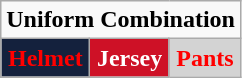<table class="wikitable"  style="display: inline-table;">
<tr>
<td align="center" Colspan="3"><strong>Uniform Combination</strong></td>
</tr>
<tr align="center">
<td style="background:#14213D; color:red"><strong>Helmet</strong></td>
<td style="background:#CE1126; color:white"><strong>Jersey</strong></td>
<td style="background:lightgray; color:red"><strong>Pants</strong></td>
</tr>
</table>
